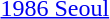<table>
<tr>
<td><a href='#'>1986 Seoul</a></td>
<td></td>
<td></td>
<td></td>
</tr>
</table>
